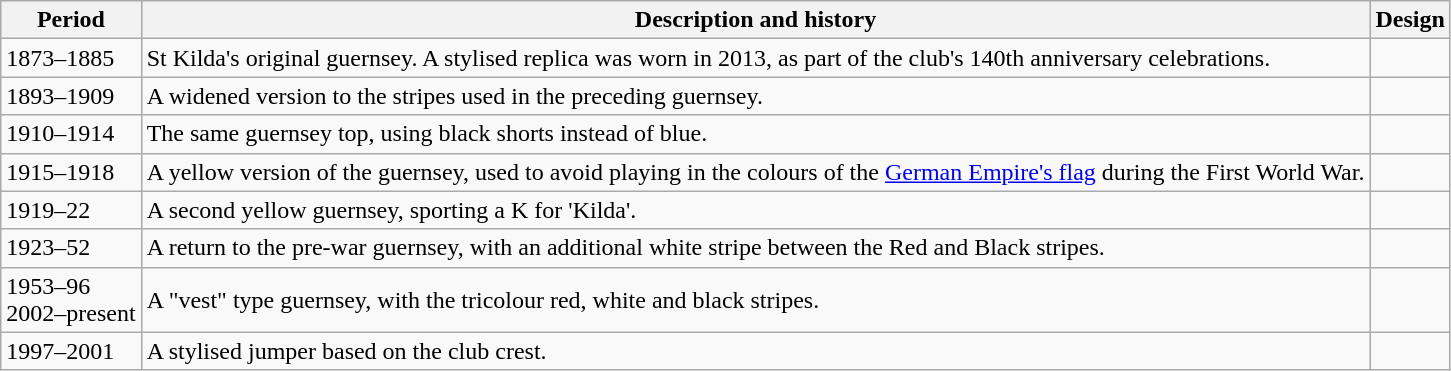<table class="wikitable mw-collapsible">
<tr>
<th>Period</th>
<th>Description and history</th>
<th>Design</th>
</tr>
<tr>
<td>1873–1885</td>
<td>St Kilda's original guernsey. A stylised replica was worn in 2013, as part of the club's 140th anniversary celebrations.</td>
<td></td>
</tr>
<tr>
<td>1893–1909</td>
<td>A widened version to the stripes used in the preceding guernsey.</td>
<td></td>
</tr>
<tr>
<td>1910–1914</td>
<td>The same guernsey top, using black shorts instead of blue.</td>
<td></td>
</tr>
<tr>
<td>1915–1918</td>
<td>A yellow version of the guernsey, used to avoid playing in the colours of the <a href='#'>German Empire's flag</a> during the First World War.</td>
<td></td>
</tr>
<tr>
<td>1919–22</td>
<td>A second yellow guernsey, sporting a K for 'Kilda'.</td>
<td></td>
</tr>
<tr>
<td>1923–52</td>
<td>A return to the pre-war guernsey, with an additional white stripe between the Red and Black stripes.</td>
<td></td>
</tr>
<tr>
<td>1953–96<br>2002–present</td>
<td>A "vest" type guernsey, with the tricolour red, white and black stripes.</td>
<td></td>
</tr>
<tr>
<td>1997–2001</td>
<td>A stylised jumper based on the club crest.</td>
<td></td>
</tr>
</table>
